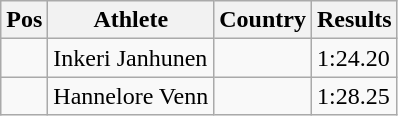<table class="wikitable">
<tr>
<th>Pos</th>
<th>Athlete</th>
<th>Country</th>
<th>Results</th>
</tr>
<tr>
<td align="center"></td>
<td>Inkeri Janhunen</td>
<td></td>
<td>1:24.20</td>
</tr>
<tr>
<td align="center"></td>
<td>Hannelore Venn</td>
<td></td>
<td>1:28.25</td>
</tr>
</table>
